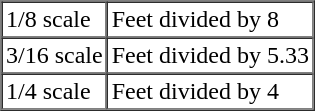<table class = floatright border="1" cellpadding="2" cellspacing="0" align="right">
<tr>
<td>1/8 scale</td>
<td>Feet divided by 8</td>
</tr>
<tr>
</tr>
<tr>
<td>3/16 scale</td>
<td>Feet divided by 5.33</td>
</tr>
<tr>
</tr>
<tr>
<td>1/4 scale</td>
<td>Feet divided by 4</td>
</tr>
<tr>
</tr>
</table>
